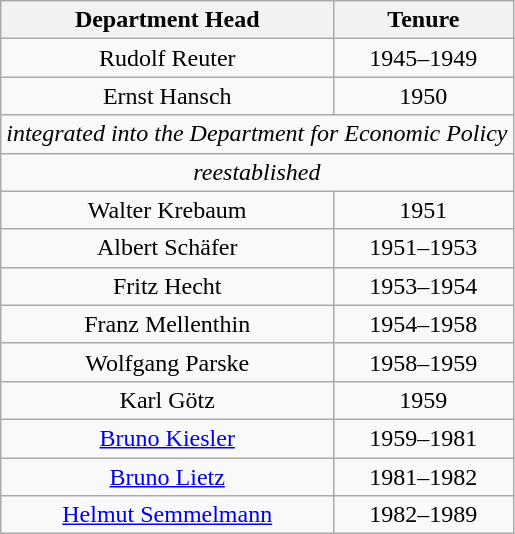<table class="wikitable" style="text-align: center;">
<tr>
<th>Department Head</th>
<th>Tenure</th>
</tr>
<tr>
<td>Rudolf Reuter</td>
<td>1945–1949</td>
</tr>
<tr>
<td>Ernst Hansch</td>
<td>1950</td>
</tr>
<tr>
<td colspan="2"><em>integrated into the Department for Economic Policy</em></td>
</tr>
<tr>
<td colspan="2"><em>reestablished</em></td>
</tr>
<tr>
<td>Walter Krebaum</td>
<td>1951</td>
</tr>
<tr>
<td>Albert Schäfer</td>
<td>1951–1953</td>
</tr>
<tr>
<td>Fritz Hecht</td>
<td>1953–1954</td>
</tr>
<tr>
<td>Franz Mellenthin</td>
<td>1954–1958</td>
</tr>
<tr>
<td>Wolfgang Parske</td>
<td>1958–1959</td>
</tr>
<tr>
<td>Karl Götz</td>
<td>1959</td>
</tr>
<tr>
<td><a href='#'>Bruno Kiesler</a></td>
<td>1959–1981</td>
</tr>
<tr>
<td><a href='#'>Bruno Lietz</a></td>
<td>1981–1982</td>
</tr>
<tr>
<td><a href='#'>Helmut Semmelmann</a></td>
<td>1982–1989</td>
</tr>
</table>
